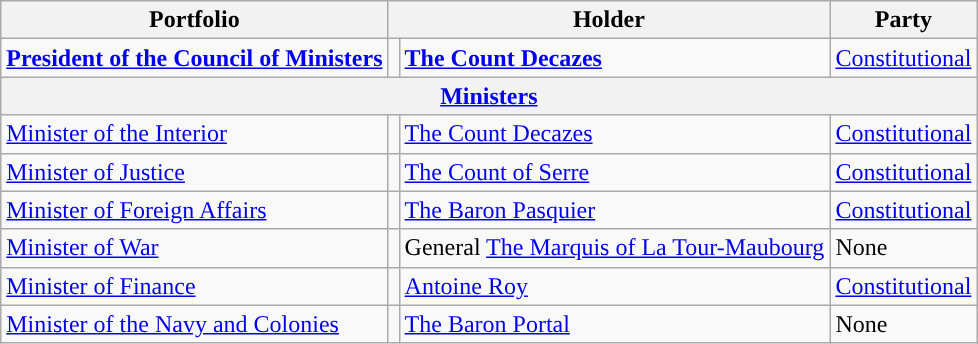<table class="wikitable">
<tr>
<th>Portfolio</th>
<th colspan=2>Holder</th>
<th>Party</th>
</tr>
<tr>
<td><strong><a href='#'>President of the Council of Ministers</a></strong></td>
<td style="background:"></td>
<td><strong><a href='#'>The Count Decazes</a></strong></td>
<td><a href='#'>Constitutional</a></td>
</tr>
<tr>
<th colspan=4 align=center><a href='#'>Ministers</a></th>
</tr>
<tr>
<td><a href='#'>Minister of the Interior</a></td>
<td style="background:"></td>
<td><a href='#'>The Count Decazes</a></td>
<td><a href='#'>Constitutional</a></td>
</tr>
<tr>
<td><a href='#'>Minister of Justice</a></td>
<td style="background:"></td>
<td><a href='#'>The Count of Serre</a></td>
<td><a href='#'>Constitutional</a></td>
</tr>
<tr>
<td><a href='#'>Minister of Foreign Affairs</a></td>
<td style="background:"></td>
<td><a href='#'>The Baron Pasquier</a></td>
<td><a href='#'>Constitutional</a></td>
</tr>
<tr>
<td><a href='#'>Minister of War</a></td>
<td style="background:"></td>
<td>General <a href='#'>The Marquis of La Tour-Maubourg</a></td>
<td>None</td>
</tr>
<tr>
<td><a href='#'>Minister of Finance</a></td>
<td style="background:"></td>
<td><a href='#'>Antoine Roy</a></td>
<td><a href='#'>Constitutional</a></td>
</tr>
<tr>
<td><a href='#'>Minister of the Navy and Colonies</a></td>
<td style="background:"></td>
<td><a href='#'>The Baron Portal</a></td>
<td>None</td>
</tr>
</table>
